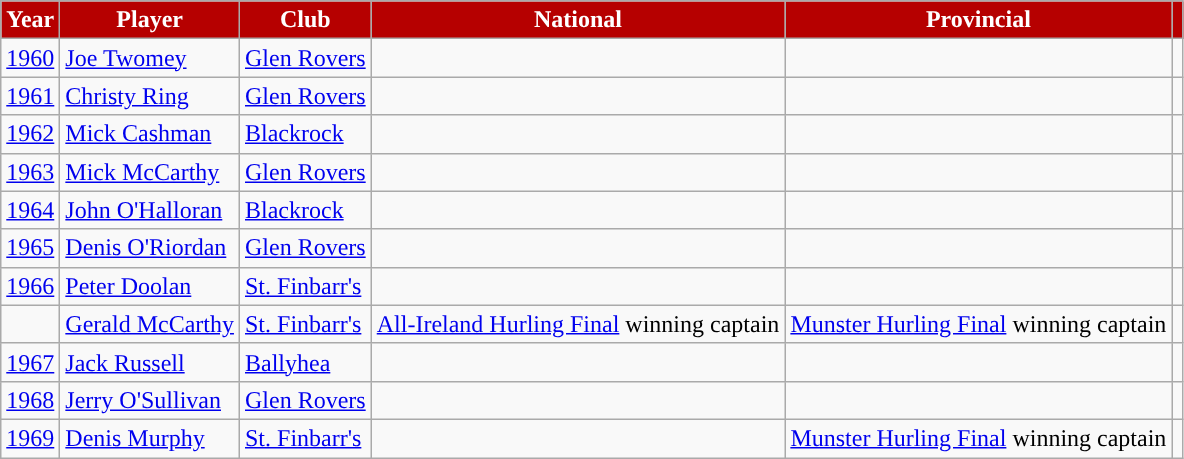<table class="wikitable">
<tr style="text-align:center;background:#B60000;color:white">
<td><strong>Year</strong></td>
<td><strong>Player</strong></td>
<td><strong>Club</strong></td>
<td><strong>National</strong></td>
<td><strong>Provincial</strong></td>
<td></td>
</tr>
<tr>
<td style="text-align:left;"><a href='#'>1960</a></td>
<td style="text-align:left;"><a href='#'>Joe Twomey</a></td>
<td style="text-align:left;"><a href='#'>Glen Rovers</a></td>
<td></td>
<td></td>
<td></td>
</tr>
<tr>
<td style="text-align:left;"><a href='#'>1961</a></td>
<td style="text-align:left;"><a href='#'>Christy Ring</a></td>
<td style="text-align:left;"><a href='#'>Glen Rovers</a></td>
<td></td>
<td></td>
<td></td>
</tr>
<tr>
<td style="text-align:left;"><a href='#'>1962</a></td>
<td style="text-align:left;"><a href='#'>Mick Cashman</a></td>
<td style="text-align:left;"><a href='#'>Blackrock</a></td>
<td></td>
<td></td>
<td></td>
</tr>
<tr>
<td style="text-align:left;"><a href='#'>1963</a></td>
<td style="text-align:left;"><a href='#'>Mick McCarthy</a></td>
<td style="text-align:left;"><a href='#'>Glen Rovers</a></td>
<td></td>
<td></td>
<td></td>
</tr>
<tr>
<td style="text-align:left;"><a href='#'>1964</a></td>
<td style="text-align:left;"><a href='#'>John O'Halloran</a></td>
<td style="text-align:left;"><a href='#'>Blackrock</a></td>
<td></td>
<td></td>
<td></td>
</tr>
<tr>
<td style="text-align:left;"><a href='#'>1965</a></td>
<td style="text-align:left;"><a href='#'>Denis O'Riordan</a></td>
<td style="text-align:left;"><a href='#'>Glen Rovers</a></td>
<td></td>
<td></td>
<td></td>
</tr>
<tr>
<td style="text-align:left;"><a href='#'>1966</a></td>
<td style="text-align:left;"><a href='#'>Peter Doolan</a></td>
<td style="text-align:left;"><a href='#'>St. Finbarr's</a></td>
<td></td>
<td></td>
<td></td>
</tr>
<tr>
<td></td>
<td style="text-align:left;"><a href='#'>Gerald McCarthy</a></td>
<td style="text-align:left;"><a href='#'>St. Finbarr's</a></td>
<td style="text-align:left;"><a href='#'>All-Ireland Hurling Final</a> winning captain</td>
<td style="text-align:left;"><a href='#'>Munster Hurling Final</a> winning captain</td>
<td></td>
</tr>
<tr>
<td style="text-align:left;"><a href='#'>1967</a></td>
<td style="text-align:left;"><a href='#'>Jack Russell</a></td>
<td style="text-align:left;"><a href='#'>Ballyhea</a></td>
<td></td>
<td></td>
<td></td>
</tr>
<tr>
<td style="text-align:left;"><a href='#'>1968</a></td>
<td style="text-align:left;"><a href='#'>Jerry O'Sullivan</a></td>
<td style="text-align:left;"><a href='#'>Glen Rovers</a></td>
<td></td>
<td></td>
<td></td>
</tr>
<tr>
<td style="text-align:left;"><a href='#'>1969</a></td>
<td style="text-align:left;"><a href='#'>Denis Murphy</a></td>
<td style="text-align:left;"><a href='#'>St. Finbarr's</a></td>
<td></td>
<td style="text-align:left;"><a href='#'>Munster Hurling Final</a> winning captain</td>
<td></td>
</tr>
</table>
